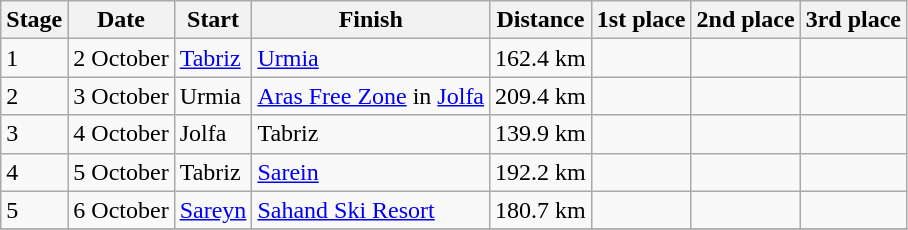<table class="wikitable">
<tr>
<th>Stage</th>
<th>Date</th>
<th>Start</th>
<th>Finish</th>
<th>Distance</th>
<th>1st place</th>
<th>2nd place</th>
<th>3rd place</th>
</tr>
<tr>
<td>1 </td>
<td>2 October</td>
<td><a href='#'>Tabriz</a></td>
<td><a href='#'>Urmia</a></td>
<td>162.4 km</td>
<td></td>
<td></td>
<td></td>
</tr>
<tr>
<td>2</td>
<td>3 October</td>
<td>Urmia</td>
<td><a href='#'>Aras Free Zone</a> in <a href='#'>Jolfa</a></td>
<td>209.4 km</td>
<td></td>
<td></td>
<td></td>
</tr>
<tr>
<td>3</td>
<td>4 October</td>
<td>Jolfa</td>
<td>Tabriz</td>
<td>139.9 km</td>
<td></td>
<td></td>
<td></td>
</tr>
<tr>
<td>4</td>
<td>5 October</td>
<td>Tabriz</td>
<td><a href='#'>Sarein</a></td>
<td>192.2 km</td>
<td></td>
<td></td>
<td></td>
</tr>
<tr>
<td>5</td>
<td>6 October</td>
<td><a href='#'>Sareyn</a></td>
<td><a href='#'>Sahand Ski Resort</a></td>
<td>180.7 km</td>
<td></td>
<td></td>
<td></td>
</tr>
<tr>
</tr>
</table>
